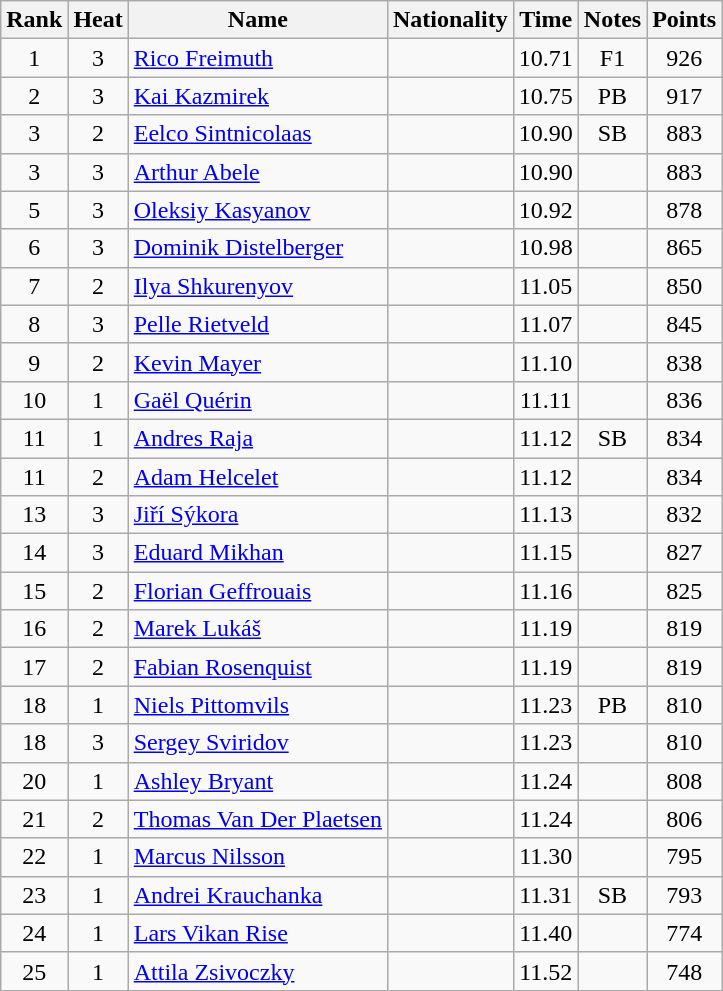<table class="wikitable sortable" style="text-align:center">
<tr>
<th>Rank</th>
<th>Heat</th>
<th>Name</th>
<th>Nationality</th>
<th>Time</th>
<th>Notes</th>
<th>Points</th>
</tr>
<tr>
<td>1</td>
<td>3</td>
<td align="left"><a href='#'>Rico Freimuth</a></td>
<td align=left></td>
<td>10.71</td>
<td>F1</td>
<td>926</td>
</tr>
<tr>
<td>2</td>
<td>3</td>
<td align="left"><a href='#'>Kai Kazmirek</a></td>
<td align=left></td>
<td>10.75</td>
<td>PB</td>
<td>917</td>
</tr>
<tr>
<td>3</td>
<td>2</td>
<td align="left"><a href='#'>Eelco Sintnicolaas</a></td>
<td align=left></td>
<td>10.90</td>
<td>SB</td>
<td>883</td>
</tr>
<tr>
<td>3</td>
<td>3</td>
<td align="left"><a href='#'>Arthur Abele</a></td>
<td align=left></td>
<td>10.90</td>
<td></td>
<td>883</td>
</tr>
<tr>
<td>5</td>
<td>3</td>
<td align="left"><a href='#'>Oleksiy Kasyanov</a></td>
<td align=left></td>
<td>10.92</td>
<td></td>
<td>878</td>
</tr>
<tr>
<td>6</td>
<td>3</td>
<td align="left"><a href='#'>Dominik Distelberger</a></td>
<td align=left></td>
<td>10.98</td>
<td></td>
<td>865</td>
</tr>
<tr>
<td>7</td>
<td>2</td>
<td align="left"><a href='#'>Ilya Shkurenyov</a></td>
<td align=left></td>
<td>11.05</td>
<td></td>
<td>850</td>
</tr>
<tr>
<td>8</td>
<td>3</td>
<td align="left"><a href='#'>Pelle Rietveld</a></td>
<td align=left></td>
<td>11.07</td>
<td></td>
<td>845</td>
</tr>
<tr>
<td>9</td>
<td>2</td>
<td align="left"><a href='#'>Kevin Mayer</a></td>
<td align=left></td>
<td>11.10</td>
<td></td>
<td>838</td>
</tr>
<tr>
<td>10</td>
<td>1</td>
<td align="left"><a href='#'>Gaël Quérin</a></td>
<td align=left></td>
<td>11.11</td>
<td></td>
<td>836</td>
</tr>
<tr>
<td>11</td>
<td>1</td>
<td align="left"><a href='#'>Andres Raja</a></td>
<td align=left></td>
<td>11.12</td>
<td>SB</td>
<td>834</td>
</tr>
<tr>
<td>11</td>
<td>2</td>
<td align="left"><a href='#'>Adam Helcelet</a></td>
<td align=left></td>
<td>11.12</td>
<td></td>
<td>834</td>
</tr>
<tr>
<td>13</td>
<td>3</td>
<td align="left"><a href='#'>Jiří Sýkora</a></td>
<td align=left></td>
<td>11.13</td>
<td></td>
<td>832</td>
</tr>
<tr>
<td>14</td>
<td>3</td>
<td align="left"><a href='#'>Eduard Mikhan</a></td>
<td align=left></td>
<td>11.15</td>
<td></td>
<td>827</td>
</tr>
<tr>
<td>15</td>
<td>2</td>
<td align="left"><a href='#'>Florian Geffrouais</a></td>
<td align=left></td>
<td>11.16</td>
<td></td>
<td>825</td>
</tr>
<tr>
<td>16</td>
<td>2</td>
<td align="left"><a href='#'>Marek Lukáš</a></td>
<td align=left></td>
<td>11.19</td>
<td></td>
<td>819</td>
</tr>
<tr>
<td>17</td>
<td>2</td>
<td align="left"><a href='#'>Fabian Rosenquist</a></td>
<td align=left></td>
<td>11.19</td>
<td></td>
<td>819</td>
</tr>
<tr>
<td>18</td>
<td>1</td>
<td align="left"><a href='#'>Niels Pittomvils</a></td>
<td align=left></td>
<td>11.23</td>
<td>PB</td>
<td>810</td>
</tr>
<tr>
<td>18</td>
<td>3</td>
<td align="left"><a href='#'>Sergey Sviridov</a></td>
<td align=left></td>
<td>11.23</td>
<td></td>
<td>810</td>
</tr>
<tr>
<td>20</td>
<td>1</td>
<td align="left"><a href='#'>Ashley Bryant</a></td>
<td align=left></td>
<td>11.24</td>
<td></td>
<td>808</td>
</tr>
<tr>
<td>21</td>
<td>2</td>
<td align="left"><a href='#'>Thomas Van Der Plaetsen</a></td>
<td align=left></td>
<td>11.24</td>
<td></td>
<td>806</td>
</tr>
<tr>
<td>22</td>
<td>1</td>
<td align="left"><a href='#'>Marcus Nilsson</a></td>
<td align=left></td>
<td>11.30</td>
<td></td>
<td>795</td>
</tr>
<tr>
<td>23</td>
<td>1</td>
<td align="left"><a href='#'>Andrei Krauchanka</a></td>
<td align=left></td>
<td>11.31</td>
<td>SB</td>
<td>793</td>
</tr>
<tr>
<td>24</td>
<td>1</td>
<td align="left"><a href='#'>Lars Vikan Rise</a></td>
<td align=left></td>
<td>11.40</td>
<td></td>
<td>774</td>
</tr>
<tr>
<td>25</td>
<td>1</td>
<td align="left"><a href='#'>Attila Zsivoczky</a></td>
<td align=left></td>
<td>11.52</td>
<td></td>
<td>748</td>
</tr>
</table>
